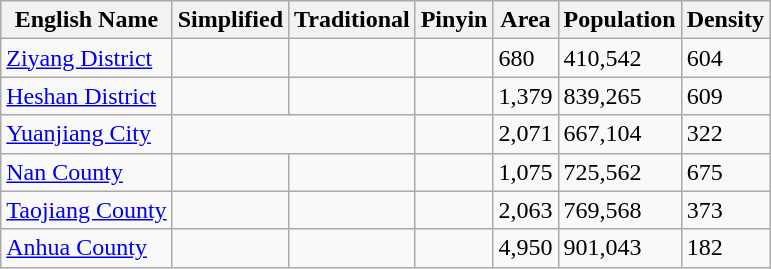<table class="wikitable sortable">
<tr>
<th>English Name</th>
<th>Simplified</th>
<th>Traditional</th>
<th>Pinyin</th>
<th>Area</th>
<th>Population</th>
<th>Density</th>
</tr>
<tr>
<td><a href='#'>Ziyang District</a></td>
<td></td>
<td></td>
<td></td>
<td>680</td>
<td>410,542</td>
<td>604</td>
</tr>
<tr>
<td><a href='#'>Heshan District</a></td>
<td></td>
<td></td>
<td></td>
<td>1,379</td>
<td>839,265</td>
<td>609</td>
</tr>
<tr>
<td><a href='#'>Yuanjiang City</a></td>
<td colspan=2></td>
<td></td>
<td>2,071</td>
<td>667,104</td>
<td>322</td>
</tr>
<tr>
<td><a href='#'>Nan County</a></td>
<td></td>
<td></td>
<td></td>
<td>1,075</td>
<td>725,562</td>
<td>675</td>
</tr>
<tr>
<td><a href='#'>Taojiang County</a></td>
<td></td>
<td></td>
<td></td>
<td>2,063</td>
<td>769,568</td>
<td>373</td>
</tr>
<tr>
<td><a href='#'>Anhua County</a></td>
<td></td>
<td></td>
<td></td>
<td>4,950</td>
<td>901,043</td>
<td>182</td>
</tr>
</table>
